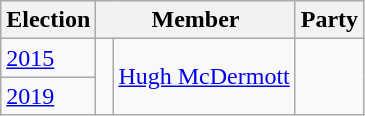<table class="wikitable">
<tr>
<th>Election</th>
<th colspan=2>Member</th>
<th>Party</th>
</tr>
<tr>
<td><a href='#'>2015</a></td>
<td rowspan="2" > </td>
<td rowspan="2"><a href='#'>Hugh McDermott</a></td>
<td rowspan="2"></td>
</tr>
<tr>
<td><a href='#'>2019</a></td>
</tr>
</table>
